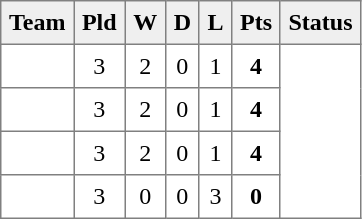<table style=border-collapse:collapse border=1 cellspacing=0 cellpadding=5>
<tr align=center bgcolor=#efefef>
<th>Team</th>
<th>Pld</th>
<th>W</th>
<th>D</th>
<th>L</th>
<th>Pts</th>
<th>Status</th>
</tr>
<tr align=center style="background:#FFFFFF;">
<td style="text-align:left;"> </td>
<td>3</td>
<td>2</td>
<td>0</td>
<td>1</td>
<td><strong>4</strong></td>
<td rowspan=4></td>
</tr>
<tr align=center style="background:#FFFFFF;">
<td style="text-align:left;"> </td>
<td>3</td>
<td>2</td>
<td>0</td>
<td>1</td>
<td><strong>4</strong></td>
</tr>
<tr align=center style="background:#FFFFFF;">
<td style="text-align:left;"> </td>
<td>3</td>
<td>2</td>
<td>0</td>
<td>1</td>
<td><strong>4</strong></td>
</tr>
<tr align=center style="background:#FFFFFF;">
<td style="text-align:left;"> </td>
<td>3</td>
<td>0</td>
<td>0</td>
<td>3</td>
<td><strong>0</strong></td>
</tr>
</table>
